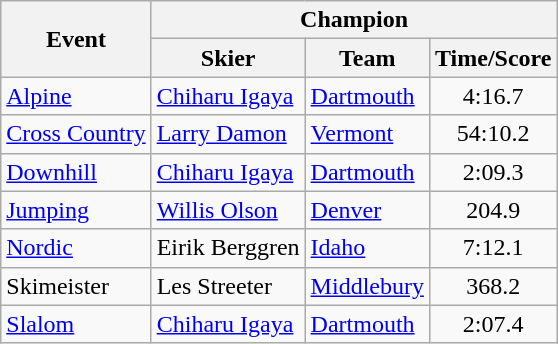<table class="wikitable">
<tr>
<th rowspan="2">Event</th>
<th colspan="3" bgcolor=000000>Champion</th>
</tr>
<tr>
<th>Skier</th>
<th>Team</th>
<th>Time/Score</th>
</tr>
<tr>
<td><a href='#'>Alpine</a></td>
<td> <a href='#'>Chiharu Igaya</a></td>
<td><a href='#'>Dartmouth</a></td>
<td align=center>4:16.7</td>
</tr>
<tr>
<td><a href='#'>Cross Country</a></td>
<td><a href='#'>Larry Damon</a></td>
<td><a href='#'>Vermont</a></td>
<td align=center>54:10.2</td>
</tr>
<tr>
<td><a href='#'>Downhill</a></td>
<td> <a href='#'>Chiharu Igaya</a></td>
<td><a href='#'>Dartmouth</a></td>
<td align=center>2:09.3</td>
</tr>
<tr>
<td><a href='#'>Jumping</a></td>
<td><a href='#'>Willis Olson</a> </td>
<td><a href='#'>Denver</a></td>
<td align=center>204.9</td>
</tr>
<tr>
<td><a href='#'>Nordic</a></td>
<td> Eirik Berggren</td>
<td><a href='#'>Idaho</a></td>
<td align=center>7:12.1</td>
</tr>
<tr>
<td>Skimeister</td>
<td>Les Streeter</td>
<td><a href='#'>Middlebury</a></td>
<td align=center>368.2</td>
</tr>
<tr>
<td><a href='#'>Slalom</a></td>
<td> <a href='#'>Chiharu Igaya</a></td>
<td><a href='#'>Dartmouth</a></td>
<td align=center>2:07.4</td>
</tr>
</table>
